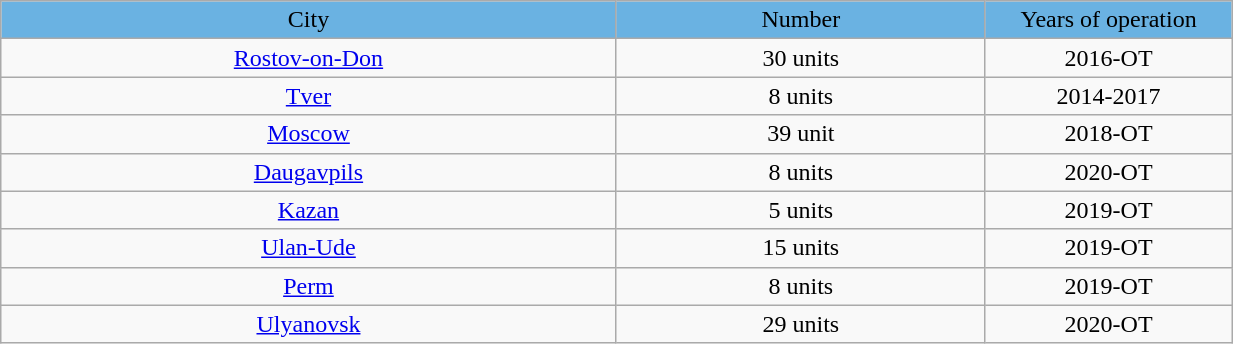<table class="wikitable sortable" style="text-align:center;" width="65%">
<tr>
<td width="50%" bgcolor="#6ab2e2"><span>City</span></td>
<td width="30%" bgcolor="#6ab2e2"><span>Number</span></td>
<td width="30%" bgcolor="#6ab2e2"><span>Years of operation</span></td>
</tr>
<tr>
<td><a href='#'>Rostov-on-Don</a></td>
<td>30 units</td>
<td>2016-OT</td>
</tr>
<tr>
<td><a href='#'>Tver</a></td>
<td>8 units</td>
<td>2014-2017</td>
</tr>
<tr>
<td><a href='#'>Moscow</a></td>
<td>39 unit</td>
<td>2018-OT</td>
</tr>
<tr>
<td><a href='#'>Daugavpils</a></td>
<td>8 units</td>
<td>2020-OT</td>
</tr>
<tr>
<td><a href='#'>Kazan</a></td>
<td>5 units</td>
<td>2019-OT</td>
</tr>
<tr>
<td><a href='#'>Ulan-Ude</a></td>
<td>15 units</td>
<td>2019-OT</td>
</tr>
<tr>
<td><a href='#'>Perm</a></td>
<td>8 units</td>
<td>2019-OT</td>
</tr>
<tr>
<td><a href='#'>Ulyanovsk</a></td>
<td>29 units</td>
<td>2020-OT</td>
</tr>
</table>
